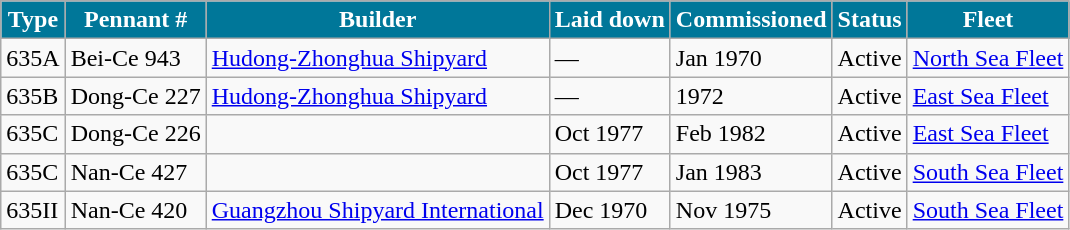<table class="wikitable">
<tr>
<th style="background:#079;color:#fff;">Type</th>
<th style="background:#079;color:#fff;">Pennant #</th>
<th style="background:#079;color:#fff;">Builder</th>
<th style="background:#079;color:#fff;">Laid down</th>
<th style="background:#079;color:#fff;">Commissioned</th>
<th style="background:#079;color:#fff;">Status</th>
<th style="background:#079;color:#fff;">Fleet</th>
</tr>
<tr>
<td>635A</td>
<td>Bei-Ce 943</td>
<td><a href='#'>Hudong-Zhonghua Shipyard</a></td>
<td>―</td>
<td>Jan 1970</td>
<td>Active</td>
<td><a href='#'>North Sea Fleet</a></td>
</tr>
<tr>
<td>635B</td>
<td>Dong-Ce 227</td>
<td><a href='#'>Hudong-Zhonghua Shipyard</a></td>
<td>―</td>
<td>1972</td>
<td>Active</td>
<td><a href='#'>East Sea Fleet</a></td>
</tr>
<tr>
<td>635C</td>
<td>Dong-Ce 226</td>
<td></td>
<td>Oct 1977</td>
<td>Feb 1982</td>
<td>Active</td>
<td><a href='#'>East Sea Fleet</a></td>
</tr>
<tr>
<td>635C</td>
<td>Nan-Ce 427</td>
<td></td>
<td>Oct 1977</td>
<td>Jan 1983</td>
<td>Active</td>
<td><a href='#'>South Sea Fleet</a></td>
</tr>
<tr>
<td>635II</td>
<td>Nan-Ce 420</td>
<td><a href='#'>Guangzhou Shipyard International</a></td>
<td>Dec 1970</td>
<td>Nov 1975</td>
<td>Active</td>
<td><a href='#'>South Sea Fleet</a></td>
</tr>
</table>
